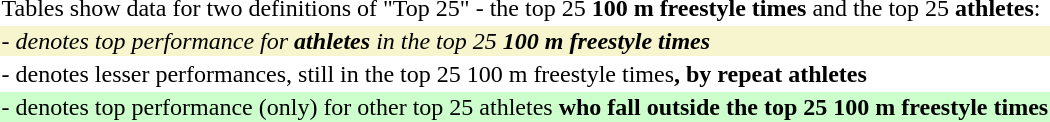<table style="wikitable">
<tr>
<td>Tables show data for two definitions of "Top 25" - the top 25 <strong>100 m freestyle times</strong> and the top 25 <strong>athletes</strong>:</td>
</tr>
<tr>
<td style="background: #f6F5CE"><em>- denotes top performance for <strong>athletes</strong> in the top 25 <strong>100 m freestyle times<strong><em></td>
</tr>
<tr>
<td></em>- denotes lesser performances, still in the top 25 </strong>100 m freestyle times<strong>, by repeat athletes<em></td>
</tr>
<tr>
<td style="background: #CCFFCC"></em>- denotes top performance (only) for other top 25 </strong>athletes<strong> who fall outside the top 25 100 m freestyle times<em></td>
</tr>
</table>
